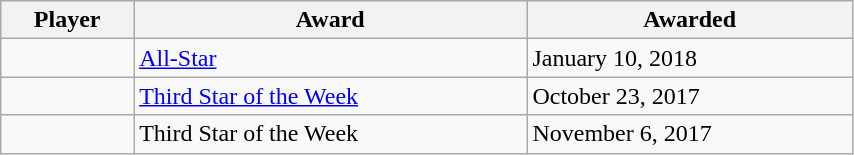<table class="wikitable sortable" style="width:45%;">
<tr>
<th>Player</th>
<th>Award</th>
<th>Awarded</th>
</tr>
<tr>
<td></td>
<td><a href='#'>All-Star</a></td>
<td>January 10, 2018</td>
</tr>
<tr>
<td></td>
<td><a href='#'>Third Star of the Week</a></td>
<td>October 23, 2017</td>
</tr>
<tr>
<td></td>
<td>Third Star of the Week</td>
<td>November 6, 2017</td>
</tr>
</table>
